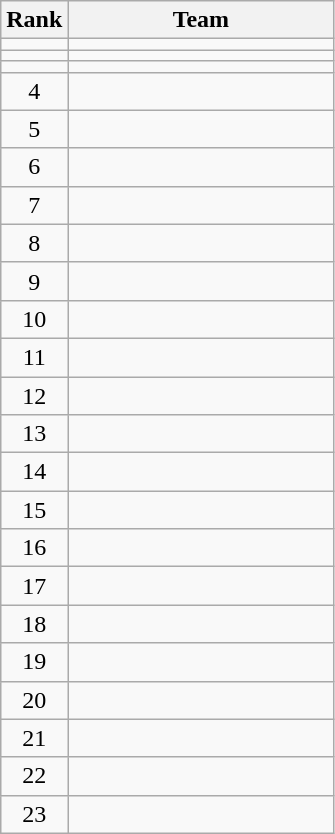<table class="wikitable">
<tr>
<th>Rank</th>
<th width=170>Team</th>
</tr>
<tr>
<td align=center></td>
<td></td>
</tr>
<tr>
<td align=center></td>
<td></td>
</tr>
<tr>
<td align=center></td>
<td></td>
</tr>
<tr>
<td align=center>4</td>
<td></td>
</tr>
<tr>
<td align=center>5</td>
<td></td>
</tr>
<tr>
<td align=center>6</td>
<td></td>
</tr>
<tr>
<td align=center>7</td>
<td></td>
</tr>
<tr>
<td align=center>8</td>
<td></td>
</tr>
<tr>
<td align=center>9</td>
<td></td>
</tr>
<tr>
<td align=center>10</td>
<td></td>
</tr>
<tr>
<td align=center>11</td>
<td></td>
</tr>
<tr>
<td align=center>12</td>
<td></td>
</tr>
<tr>
<td align=center>13</td>
<td></td>
</tr>
<tr>
<td align=center>14</td>
<td></td>
</tr>
<tr>
<td align=center>15</td>
<td></td>
</tr>
<tr>
<td align=center>16</td>
<td></td>
</tr>
<tr>
<td align=center>17</td>
<td></td>
</tr>
<tr>
<td align=center>18</td>
<td></td>
</tr>
<tr>
<td align=center>19</td>
<td></td>
</tr>
<tr>
<td align=center>20</td>
<td></td>
</tr>
<tr>
<td align=center>21</td>
<td></td>
</tr>
<tr>
<td align=center>22</td>
<td></td>
</tr>
<tr>
<td align=center>23</td>
<td></td>
</tr>
</table>
